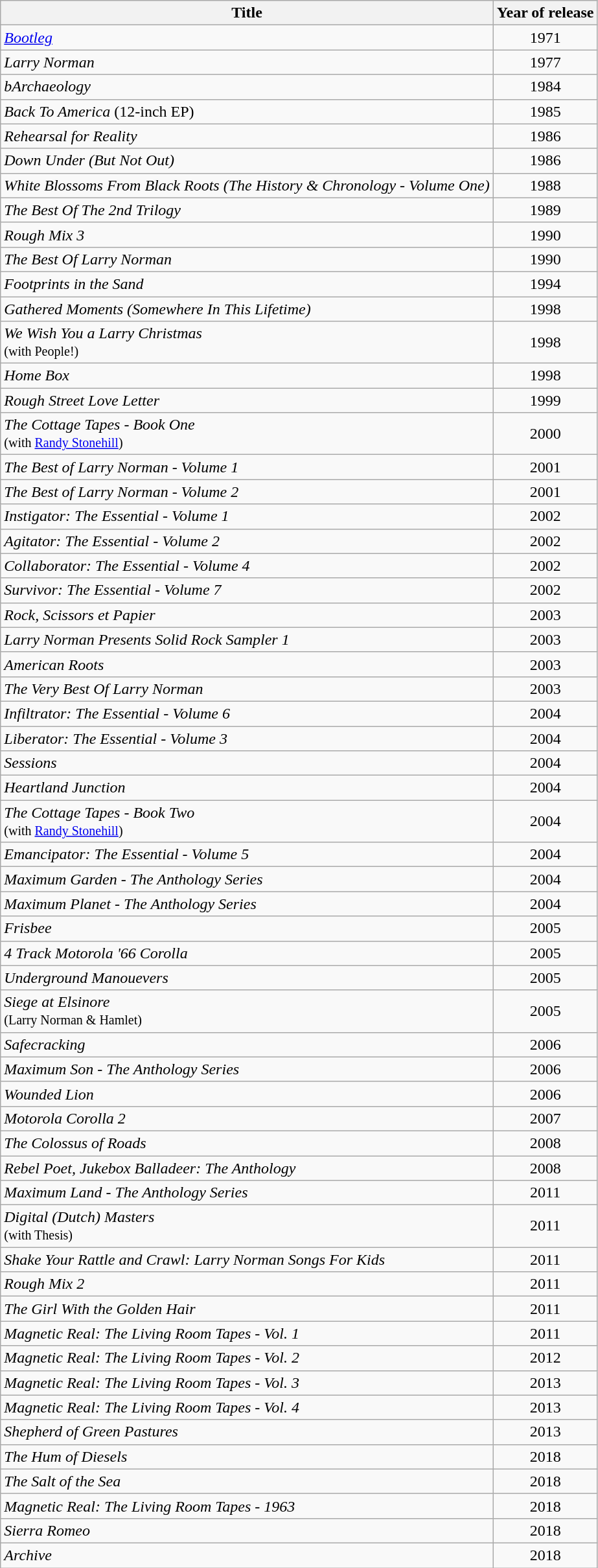<table class="wikitable">
<tr>
<th align="left">Title</th>
<th align="left">Year of release</th>
</tr>
<tr>
<td align="left"><em><a href='#'>Bootleg</a></em></td>
<td style="text-align:center;">1971</td>
</tr>
<tr>
<td align="left"><em>Larry Norman</em></td>
<td style="text-align:center;">1977</td>
</tr>
<tr>
<td align="left"><em>bArchaeology</em></td>
<td style="text-align:center;">1984</td>
</tr>
<tr>
<td align="left"><em>Back To America</em> (12-inch EP)</td>
<td style="text-align:center;">1985</td>
</tr>
<tr>
<td align="left"><em>Rehearsal for Reality</em></td>
<td style="text-align:center;">1986</td>
</tr>
<tr>
<td align="left"><em>Down Under (But Not Out)</em></td>
<td style="text-align:center;">1986</td>
</tr>
<tr>
<td align="left"><em>White Blossoms From Black Roots (The History & Chronology - Volume One)</em></td>
<td style="text-align:center;">1988</td>
</tr>
<tr>
<td align="left"><em>The Best Of The 2nd Trilogy</em></td>
<td style="text-align:center;">1989</td>
</tr>
<tr>
<td align="left"><em>Rough Mix 3</em></td>
<td style="text-align:center;">1990</td>
</tr>
<tr>
<td align="left"><em>The Best Of Larry Norman</em></td>
<td style="text-align:center;">1990</td>
</tr>
<tr>
<td align="left"><em>Footprints in the Sand</em></td>
<td style="text-align:center;">1994</td>
</tr>
<tr>
<td align="left"><em>Gathered Moments (Somewhere In This Lifetime)</em></td>
<td style="text-align:center;">1998</td>
</tr>
<tr>
<td align="left"><em>We Wish You a Larry Christmas</em> <br><small>(with People!)</small></td>
<td style="text-align:center;">1998</td>
</tr>
<tr>
<td align="left"><em>Home Box</em> </td>
<td style="text-align:center;">1998</td>
</tr>
<tr>
<td align="left"><em>Rough Street Love Letter</em></td>
<td style="text-align:center;">1999</td>
</tr>
<tr>
<td align="left"><em>The Cottage Tapes - Book One</em> <br><small>(with <a href='#'>Randy Stonehill</a>)</small></td>
<td style="text-align:center;">2000</td>
</tr>
<tr>
<td align="left"><em>The Best of Larry Norman - Volume 1</em></td>
<td style="text-align:center;">2001</td>
</tr>
<tr>
<td align="left"><em>The Best of Larry Norman - Volume 2</em></td>
<td style="text-align:center;">2001</td>
</tr>
<tr>
<td align="left"><em>Instigator: The Essential - Volume 1</em></td>
<td style="text-align:center;">2002</td>
</tr>
<tr>
<td align="left"><em>Agitator: The Essential - Volume 2</em></td>
<td style="text-align:center;">2002</td>
</tr>
<tr>
<td align="left"><em>Collaborator: The Essential - Volume 4</em></td>
<td style="text-align:center;">2002</td>
</tr>
<tr>
<td align="left"><em>Survivor: The Essential - Volume 7</em></td>
<td style="text-align:center;">2002</td>
</tr>
<tr>
<td align="left"><em>Rock, Scissors et Papier</em></td>
<td style="text-align:center;">2003</td>
</tr>
<tr>
<td align="left"><em>Larry Norman Presents Solid Rock Sampler 1</em></td>
<td style="text-align:center;">2003</td>
</tr>
<tr>
<td align="left"><em>American Roots</em></td>
<td style="text-align:center;">2003</td>
</tr>
<tr>
<td align="left"><em>The Very Best Of Larry Norman</em></td>
<td style="text-align:center;">2003</td>
</tr>
<tr>
<td align="left"><em>Infiltrator: The Essential - Volume 6</em></td>
<td style="text-align:center;">2004</td>
</tr>
<tr>
<td align="left"><em>Liberator: The Essential - Volume 3</em></td>
<td style="text-align:center;">2004</td>
</tr>
<tr>
<td align="left"><em>Sessions</em></td>
<td style="text-align:center;">2004</td>
</tr>
<tr>
<td align="left"><em>Heartland Junction</em></td>
<td style="text-align:center;">2004</td>
</tr>
<tr>
<td align="left"><em>The Cottage Tapes - Book Two</em> <br><small>(with <a href='#'>Randy Stonehill</a>)</small></td>
<td style="text-align:center;">2004</td>
</tr>
<tr>
<td align="left"><em>Emancipator: The Essential - Volume 5</em></td>
<td style="text-align:center;">2004</td>
</tr>
<tr>
<td align="left"><em>Maximum Garden - The Anthology Series</em></td>
<td style="text-align:center;">2004</td>
</tr>
<tr>
<td align="left"><em>Maximum Planet - The Anthology Series</em></td>
<td style="text-align:center;">2004</td>
</tr>
<tr>
<td align="left"><em>Frisbee</em></td>
<td style="text-align:center;">2005</td>
</tr>
<tr>
<td align="left"><em>4 Track Motorola '66 Corolla</em></td>
<td style="text-align:center;">2005</td>
</tr>
<tr>
<td align="left"><em>Underground Manouevers</em></td>
<td style="text-align:center;">2005</td>
</tr>
<tr>
<td align="left"><em>Siege at Elsinore</em><br><small>(Larry Norman & Hamlet)</small></td>
<td style="text-align:center;">2005</td>
</tr>
<tr>
<td align="left"><em>Safecracking</em></td>
<td style="text-align:center;">2006</td>
</tr>
<tr>
<td align="left"><em>Maximum Son - The Anthology Series</em></td>
<td style="text-align:center;">2006</td>
</tr>
<tr>
<td align="left"><em>Wounded Lion</em></td>
<td style="text-align:center;">2006</td>
</tr>
<tr>
<td align="left"><em>Motorola Corolla 2</em></td>
<td style="text-align:center;">2007</td>
</tr>
<tr>
<td align="left"><em>The Colossus of Roads</em></td>
<td style="text-align:center;">2008</td>
</tr>
<tr>
<td align="left"><em>Rebel Poet, Jukebox Balladeer: The Anthology</em></td>
<td style="text-align:center;">2008</td>
</tr>
<tr>
<td align="left"><em>Maximum Land - The Anthology Series</em></td>
<td style="text-align:center;">2011</td>
</tr>
<tr>
<td align="left"><em>Digital (Dutch) Masters</em><br><small>(with Thesis)</small></td>
<td style="text-align:center;">2011</td>
</tr>
<tr>
<td align="left"><em>Shake Your Rattle and Crawl: Larry Norman Songs For Kids</em></td>
<td style="text-align:center;">2011</td>
</tr>
<tr>
<td align="left"><em>Rough Mix 2</em></td>
<td style="text-align:center;">2011</td>
</tr>
<tr>
<td align="left"><em>The Girl With the Golden Hair</em></td>
<td style="text-align:center;">2011</td>
</tr>
<tr>
<td align="left"><em>Magnetic Real: The Living Room Tapes - Vol. 1</em></td>
<td style="text-align:center;">2011</td>
</tr>
<tr>
<td align="left"><em>Magnetic Real: The Living Room Tapes - Vol. 2</em></td>
<td style="text-align:center;">2012</td>
</tr>
<tr>
<td align="left"><em>Magnetic Real: The Living Room Tapes - Vol. 3</em></td>
<td style="text-align:center;">2013</td>
</tr>
<tr>
<td align="left"><em>Magnetic Real: The Living Room Tapes - Vol. 4</em></td>
<td style="text-align:center;">2013</td>
</tr>
<tr>
<td align="left"><em>Shepherd of Green Pastures</em></td>
<td style="text-align:center;">2013</td>
</tr>
<tr>
<td align="left"><em>The Hum of Diesels</em></td>
<td style="text-align:center;">2018</td>
</tr>
<tr>
<td align="left"><em>The Salt of the Sea</em></td>
<td style="text-align:center;">2018</td>
</tr>
<tr>
<td align="left"><em>Magnetic Real: The Living Room Tapes - 1963</em></td>
<td style="text-align:center;">2018</td>
</tr>
<tr>
<td align="left"><em>Sierra Romeo</em></td>
<td style="text-align:center;">2018</td>
</tr>
<tr>
<td align="left"><em>Archive</em></td>
<td style="text-align:center;">2018</td>
</tr>
</table>
